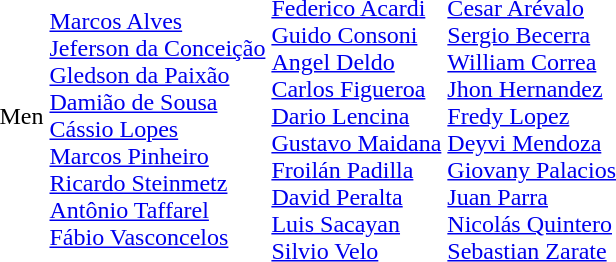<table>
<tr>
<td>Men</td>
<td><br><a href='#'>Marcos Alves</a><br><a href='#'>Jeferson da Conceição</a><br><a href='#'>Gledson da Paixão</a><br><a href='#'>Damião de Sousa</a><br><a href='#'>Cássio Lopes</a><br><a href='#'>Marcos Pinheiro</a><br><a href='#'>Ricardo Steinmetz</a><br><a href='#'>Antônio Taffarel</a><br><a href='#'>Fábio Vasconcelos</a></td>
<td><br><a href='#'>Federico Acardi</a><br><a href='#'>Guido Consoni</a><br><a href='#'>Angel Deldo</a><br><a href='#'>Carlos Figueroa</a><br><a href='#'>Dario Lencina</a><br><a href='#'>Gustavo Maidana</a><br><a href='#'>Froilán Padilla</a><br><a href='#'>David Peralta</a><br><a href='#'>Luis Sacayan</a><br><a href='#'>Silvio Velo</a></td>
<td><br><a href='#'>Cesar Arévalo</a><br><a href='#'>Sergio Becerra</a><br><a href='#'>William Correa</a><br><a href='#'>Jhon Hernandez</a><br><a href='#'>Fredy Lopez</a><br><a href='#'>Deyvi Mendoza</a><br><a href='#'>Giovany Palacios</a><br><a href='#'>Juan Parra</a><br><a href='#'>Nicolás Quintero</a><br><a href='#'>Sebastian Zarate</a></td>
</tr>
</table>
